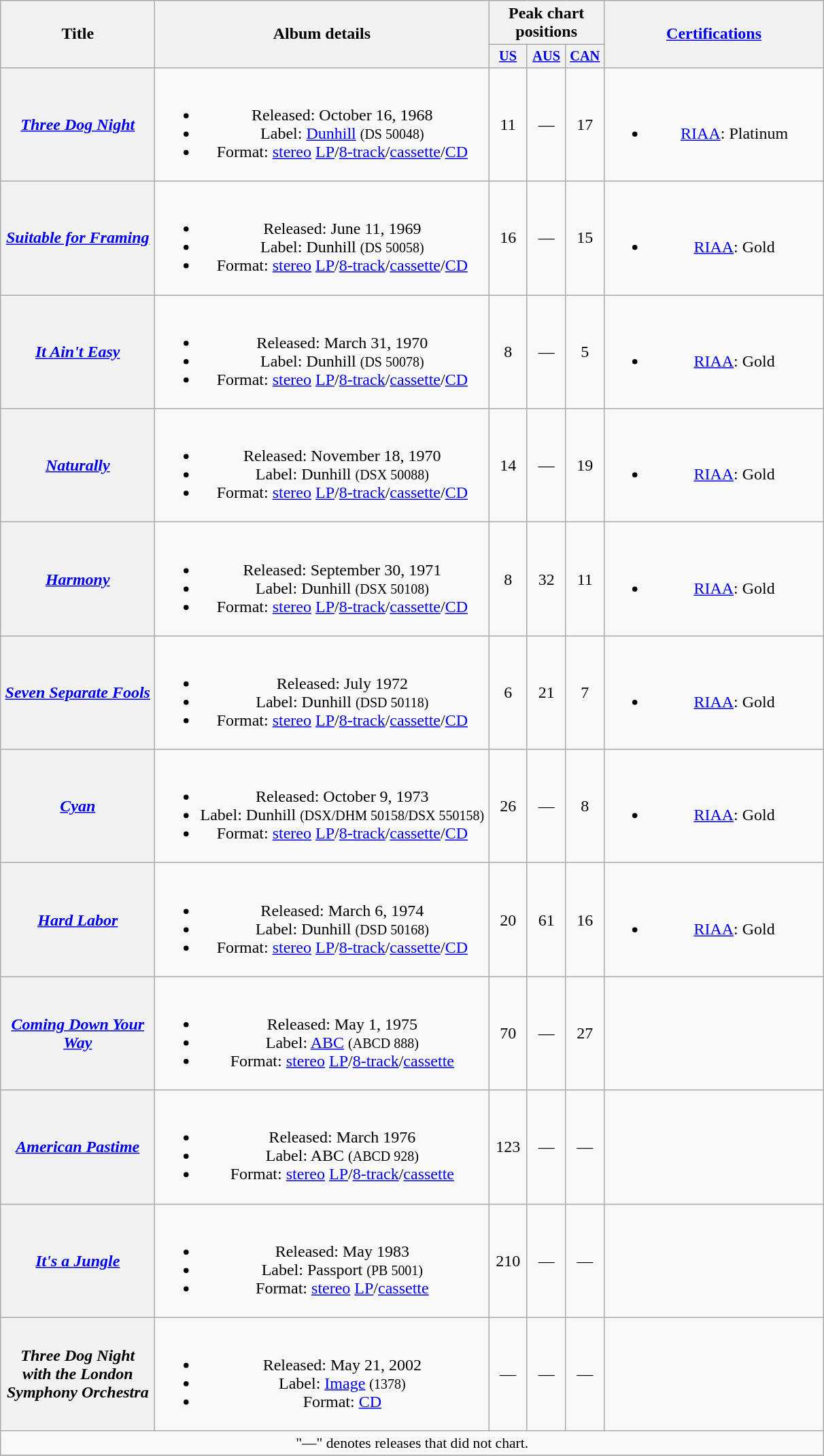<table class="wikitable plainrowheaders" style="text-align:center;">
<tr>
<th scope="col" rowspan="2" style="width:9em;">Title</th>
<th scope="col" rowspan="2" style="width:20em;">Album details<br></th>
<th scope="col" colspan="3">Peak chart positions</th>
<th scope="col" rowspan="2" style="width:13em;"><a href='#'>Certifications</a><br></th>
</tr>
<tr valign="top">
<th ! scope="col" style="width:2.3em;font-size:85%;"><a href='#'>US</a><br></th>
<th scope="col" style="width:2.3em;font-size:85%;"><a href='#'>AUS</a><br></th>
<th scope="col" style="width:2.3em;font-size:85%;"><a href='#'>CAN</a><br></th>
</tr>
<tr>
<th scope="row"><em><a href='#'>Three Dog Night</a></em></th>
<td><br><ul><li>Released: October 16, 1968</li><li>Label: <a href='#'>Dunhill</a> <small>(DS 50048)</small></li><li>Format: <a href='#'>stereo</a> <a href='#'>LP</a>/<a href='#'>8-track</a>/<a href='#'>cassette</a>/<a href='#'>CD</a></li></ul></td>
<td>11</td>
<td>—</td>
<td>17</td>
<td><br><ul><li><a href='#'>RIAA</a>: Platinum</li></ul></td>
</tr>
<tr>
<th scope="row"><em><a href='#'>Suitable for Framing</a></em></th>
<td><br><ul><li>Released: June 11, 1969</li><li>Label: Dunhill <small>(DS 50058)</small></li><li>Format: <a href='#'>stereo</a> <a href='#'>LP</a>/<a href='#'>8-track</a>/<a href='#'>cassette</a>/<a href='#'>CD</a></li></ul></td>
<td>16</td>
<td>—</td>
<td>15</td>
<td><br><ul><li><a href='#'>RIAA</a>: Gold</li></ul></td>
</tr>
<tr>
<th scope="row"><em><a href='#'>It Ain't Easy</a></em></th>
<td><br><ul><li>Released: March 31, 1970</li><li>Label: Dunhill <small>(DS 50078)</small></li><li>Format: <a href='#'>stereo</a> <a href='#'>LP</a>/<a href='#'>8-track</a>/<a href='#'>cassette</a>/<a href='#'>CD</a></li></ul></td>
<td>8</td>
<td>—</td>
<td>5</td>
<td><br><ul><li><a href='#'>RIAA</a>: Gold</li></ul></td>
</tr>
<tr>
<th scope="row"><em><a href='#'>Naturally</a></em></th>
<td><br><ul><li>Released: November 18, 1970</li><li>Label: Dunhill <small>(DSX 50088)</small></li><li>Format: <a href='#'>stereo</a> <a href='#'>LP</a>/<a href='#'>8-track</a>/<a href='#'>cassette</a>/<a href='#'>CD</a></li></ul></td>
<td>14</td>
<td>—</td>
<td>19</td>
<td><br><ul><li><a href='#'>RIAA</a>: Gold</li></ul></td>
</tr>
<tr>
<th scope="row"><em><a href='#'>Harmony</a></em></th>
<td><br><ul><li>Released: September 30, 1971</li><li>Label: Dunhill <small>(DSX 50108)</small></li><li>Format: <a href='#'>stereo</a> <a href='#'>LP</a>/<a href='#'>8-track</a>/<a href='#'>cassette</a>/<a href='#'>CD</a></li></ul></td>
<td>8</td>
<td>32</td>
<td>11</td>
<td><br><ul><li><a href='#'>RIAA</a>: Gold</li></ul></td>
</tr>
<tr>
<th scope="row"><em><a href='#'>Seven Separate Fools</a></em></th>
<td><br><ul><li>Released: July 1972</li><li>Label: Dunhill <small>(DSD 50118)</small></li><li>Format: <a href='#'>stereo</a> <a href='#'>LP</a>/<a href='#'>8-track</a>/<a href='#'>cassette</a>/<a href='#'>CD</a></li></ul></td>
<td>6</td>
<td>21</td>
<td>7</td>
<td><br><ul><li><a href='#'>RIAA</a>: Gold</li></ul></td>
</tr>
<tr>
<th scope="row"><em><a href='#'>Cyan</a></em></th>
<td><br><ul><li>Released: October 9, 1973</li><li>Label: Dunhill <small>(DSX/DHM 50158/DSX 550158)</small></li><li>Format: <a href='#'>stereo</a> <a href='#'>LP</a>/<a href='#'>8-track</a>/<a href='#'>cassette</a>/<a href='#'>CD</a></li></ul></td>
<td>26</td>
<td>—</td>
<td>8</td>
<td><br><ul><li><a href='#'>RIAA</a>: Gold</li></ul></td>
</tr>
<tr>
<th scope="row"><em><a href='#'>Hard Labor</a></em></th>
<td><br><ul><li>Released: March 6, 1974</li><li>Label: Dunhill <small>(DSD 50168)</small></li><li>Format: <a href='#'>stereo</a> <a href='#'>LP</a>/<a href='#'>8-track</a>/<a href='#'>cassette</a>/<a href='#'>CD</a></li></ul></td>
<td>20</td>
<td>61</td>
<td>16</td>
<td><br><ul><li><a href='#'>RIAA</a>: Gold</li></ul></td>
</tr>
<tr>
<th scope="row"><em><a href='#'>Coming Down Your Way</a></em></th>
<td><br><ul><li>Released: May 1, 1975</li><li>Label: <a href='#'>ABC</a> <small>(ABCD 888)</small></li><li>Format: <a href='#'>stereo</a> <a href='#'>LP</a>/<a href='#'>8-track</a>/<a href='#'>cassette</a></li></ul></td>
<td>70</td>
<td>—</td>
<td>27</td>
<td></td>
</tr>
<tr>
<th scope="row"><em><a href='#'>American Pastime</a></em></th>
<td><br><ul><li>Released: March 1976</li><li>Label: ABC <small>(ABCD 928)</small></li><li>Format: <a href='#'>stereo</a> <a href='#'>LP</a>/<a href='#'>8-track</a>/<a href='#'>cassette</a></li></ul></td>
<td>123</td>
<td>—</td>
<td>—</td>
<td></td>
</tr>
<tr>
<th scope="row"><em><a href='#'>It's a Jungle</a></em></th>
<td><br><ul><li>Released: May 1983</li><li>Label: Passport <small>(PB 5001)</small></li><li>Format: <a href='#'>stereo</a> <a href='#'>LP</a>/<a href='#'>cassette</a></li></ul></td>
<td>210</td>
<td>—</td>
<td>—</td>
<td></td>
</tr>
<tr>
<th scope="row"><em>Three Dog Night with the London Symphony Orchestra</em></th>
<td><br><ul><li>Released: May 21, 2002</li><li>Label: <a href='#'>Image</a> <small>(1378)</small></li><li>Format: <a href='#'>CD</a></li></ul></td>
<td>—</td>
<td>—</td>
<td>—</td>
<td></td>
</tr>
<tr>
<td colspan="6" style="font-size:90%">"—" denotes releases that did not chart.</td>
</tr>
<tr>
</tr>
</table>
